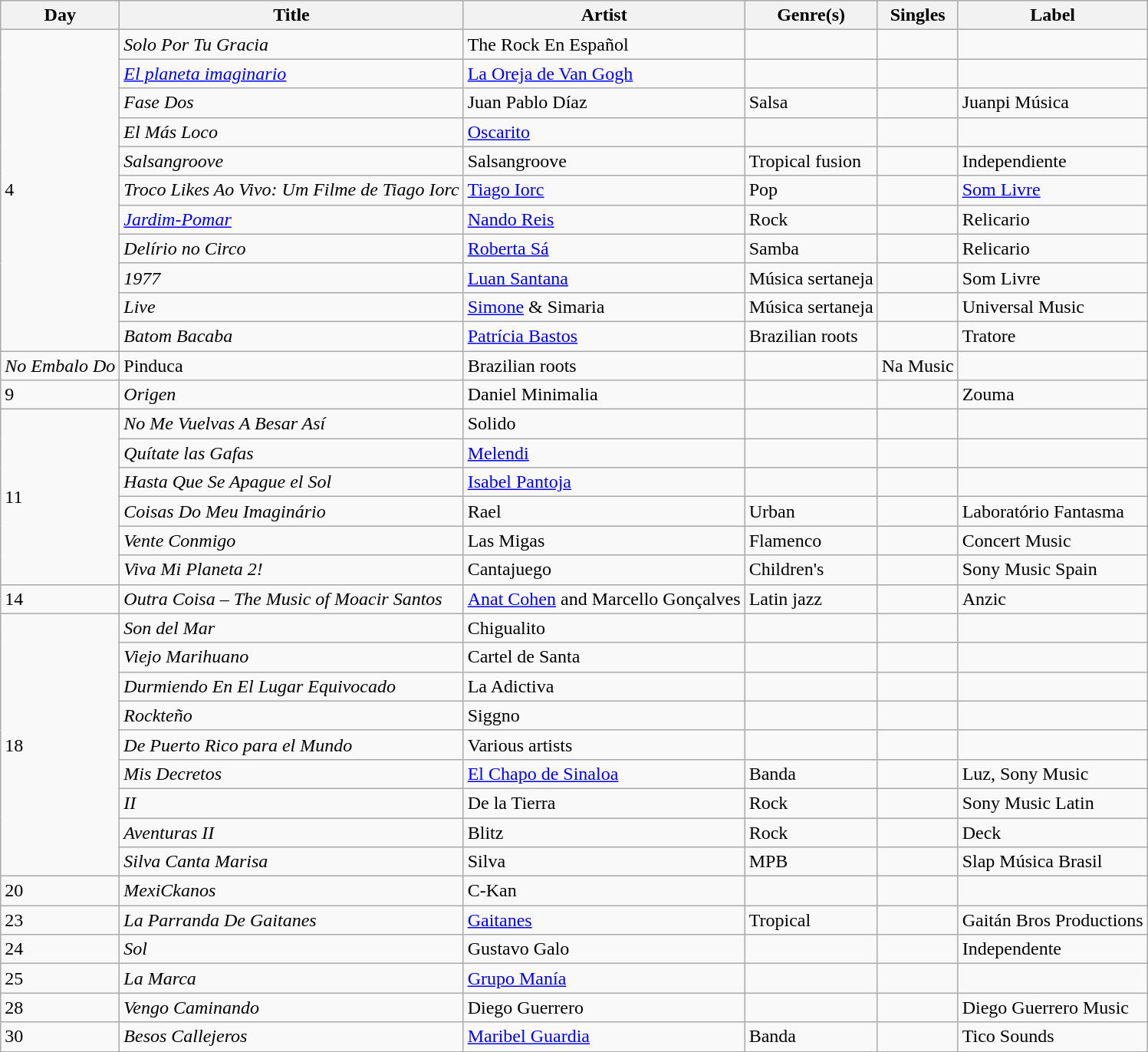<table class="wikitable sortable" style="text-align: left;">
<tr>
<th>Day</th>
<th>Title</th>
<th>Artist</th>
<th>Genre(s)</th>
<th>Singles</th>
<th>Label</th>
</tr>
<tr>
<td rowspan="11">4</td>
<td><em>Solo Por Tu Gracia</em></td>
<td>The Rock En Español</td>
<td></td>
<td></td>
<td></td>
</tr>
<tr>
<td><em><a href='#'>El planeta imaginario</a></em></td>
<td><a href='#'>La Oreja de Van Gogh</a></td>
<td></td>
<td></td>
<td></td>
</tr>
<tr>
<td><em>Fase Dos</em></td>
<td>Juan Pablo Díaz</td>
<td>Salsa</td>
<td></td>
<td>Juanpi Música</td>
</tr>
<tr>
<td><em>El Más Loco</em></td>
<td><a href='#'>Oscarito</a></td>
<td></td>
<td></td>
<td></td>
</tr>
<tr>
<td><em>Salsangroove</em></td>
<td>Salsangroove</td>
<td>Tropical fusion</td>
<td></td>
<td>Independiente</td>
</tr>
<tr>
<td><em>Troco Likes Ao Vivo: Um Filme de Tiago Iorc</em></td>
<td><a href='#'>Tiago Iorc</a></td>
<td>Pop</td>
<td></td>
<td><a href='#'>Som Livre</a></td>
</tr>
<tr>
<td><em><a href='#'>Jardim-Pomar</a></em></td>
<td><a href='#'>Nando Reis</a></td>
<td>Rock</td>
<td></td>
<td>Relicario</td>
</tr>
<tr>
<td><em>Delírio no Circo</em></td>
<td><a href='#'>Roberta Sá</a></td>
<td>Samba</td>
<td></td>
<td>Relicario</td>
</tr>
<tr>
<td><em>1977</em></td>
<td><a href='#'>Luan Santana</a></td>
<td>Música sertaneja</td>
<td></td>
<td>Som Livre</td>
</tr>
<tr>
<td><em>Live</em></td>
<td><a href='#'>Simone</a> & Simaria</td>
<td>Música sertaneja</td>
<td></td>
<td>Universal Music</td>
</tr>
<tr>
<td><em>Batom Bacaba</em></td>
<td><a href='#'>Patrícia Bastos</a></td>
<td>Brazilian roots</td>
<td></td>
<td>Tratore</td>
</tr>
<tr>
<td><em>No Embalo Do</em></td>
<td>Pinduca</td>
<td>Brazilian roots</td>
<td></td>
<td>Na Music</td>
</tr>
<tr>
<td>9</td>
<td><em>Origen</em></td>
<td>Daniel Minimalia</td>
<td></td>
<td></td>
<td>Zouma</td>
</tr>
<tr>
<td rowspan="6">11</td>
<td><em>No Me Vuelvas A Besar Así</em></td>
<td>Solido</td>
<td></td>
<td></td>
<td></td>
</tr>
<tr>
<td><em>Quítate las Gafas</em></td>
<td><a href='#'>Melendi</a></td>
<td></td>
<td></td>
<td></td>
</tr>
<tr>
<td><em>Hasta Que Se Apague el Sol</em></td>
<td><a href='#'>Isabel Pantoja</a></td>
<td></td>
<td></td>
<td></td>
</tr>
<tr>
<td><em>Coisas Do Meu Imaginário</em></td>
<td>Rael</td>
<td>Urban</td>
<td></td>
<td>Laboratório Fantasma</td>
</tr>
<tr>
<td><em>Vente Conmigo</em></td>
<td>Las Migas</td>
<td>Flamenco</td>
<td></td>
<td>Concert Music</td>
</tr>
<tr>
<td><em>Viva Mi Planeta 2!</em></td>
<td>Cantajuego</td>
<td>Children's</td>
<td></td>
<td>Sony Music Spain</td>
</tr>
<tr>
<td>14</td>
<td><em>Outra Coisa – The Music of Moacir Santos</em></td>
<td><a href='#'>Anat Cohen</a> and Marcello Gonçalves</td>
<td>Latin jazz</td>
<td></td>
<td>Anzic</td>
</tr>
<tr>
<td rowspan="9">18</td>
<td><em>Son del Mar</em></td>
<td>Chigualito</td>
<td></td>
<td></td>
<td></td>
</tr>
<tr>
<td><em>Viejo Marihuano</em></td>
<td>Cartel de Santa</td>
<td></td>
<td></td>
<td></td>
</tr>
<tr>
<td><em>Durmiendo En El Lugar Equivocado</em></td>
<td>La Adictiva</td>
<td></td>
<td></td>
<td></td>
</tr>
<tr>
<td><em>Rockteño</em></td>
<td>Siggno</td>
<td></td>
<td></td>
<td></td>
</tr>
<tr>
<td><em>De Puerto Rico para el Mundo</em></td>
<td>Various artists</td>
<td></td>
<td></td>
<td></td>
</tr>
<tr>
<td><em>Mis Decretos</em></td>
<td><a href='#'>El Chapo de Sinaloa</a></td>
<td>Banda</td>
<td></td>
<td>Luz, Sony Music</td>
</tr>
<tr>
<td><em>II</em></td>
<td>De la Tierra</td>
<td>Rock</td>
<td></td>
<td>Sony Music Latin</td>
</tr>
<tr>
<td><em>Aventuras II</em></td>
<td>Blitz</td>
<td>Rock</td>
<td></td>
<td>Deck</td>
</tr>
<tr>
<td><em>Silva Canta Marisa</em></td>
<td>Silva</td>
<td>MPB</td>
<td></td>
<td>Slap Música Brasil</td>
</tr>
<tr>
<td>20</td>
<td><em>MexiCkanos</em></td>
<td>C-Kan</td>
<td></td>
<td></td>
<td></td>
</tr>
<tr>
<td>23</td>
<td><em>La Parranda De Gaitanes</em></td>
<td><a href='#'>Gaitanes</a></td>
<td>Tropical</td>
<td></td>
<td>Gaitán Bros Productions</td>
</tr>
<tr>
<td>24</td>
<td><em>Sol</em></td>
<td>Gustavo Galo</td>
<td></td>
<td></td>
<td>Independente</td>
</tr>
<tr>
<td>25</td>
<td><em>La Marca</em></td>
<td><a href='#'>Grupo Manía</a></td>
<td></td>
<td></td>
<td></td>
</tr>
<tr>
<td>28</td>
<td><em>Vengo Caminando</em></td>
<td>Diego Guerrero</td>
<td></td>
<td></td>
<td>Diego Guerrero Music</td>
</tr>
<tr>
<td>30</td>
<td><em>Besos Callejeros</em></td>
<td><a href='#'>Maribel Guardia</a></td>
<td>Banda</td>
<td></td>
<td>Tico Sounds</td>
</tr>
<tr>
</tr>
</table>
